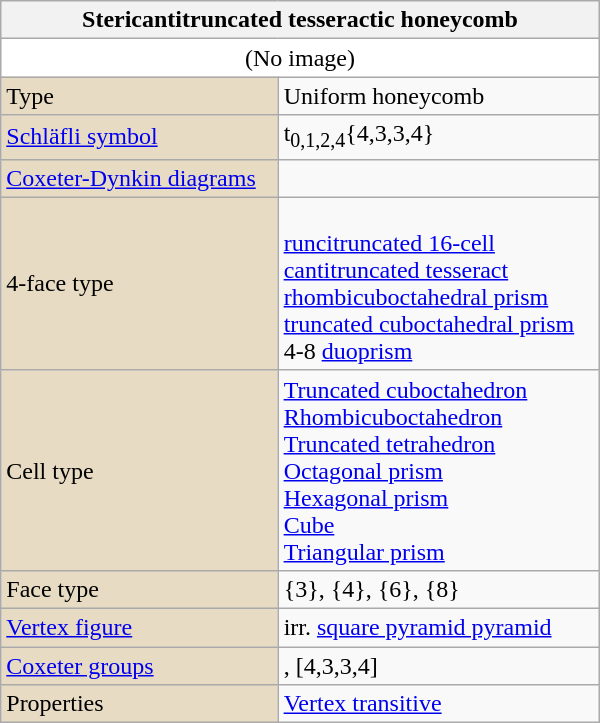<table class="wikitable" align="right" width="400">
<tr>
<th bgcolor=#e7dcc3 colspan=2>Stericantitruncated tesseractic honeycomb</th>
</tr>
<tr>
<td bgcolor=#ffffff align=center colspan=2>(No image)</td>
</tr>
<tr>
<td bgcolor=#e7dcc3>Type</td>
<td>Uniform honeycomb</td>
</tr>
<tr>
<td bgcolor=#e7dcc3><a href='#'>Schläfli symbol</a></td>
<td>t<sub>0,1,2,4</sub>{4,3,3,4}</td>
</tr>
<tr>
<td bgcolor=#e7dcc3><a href='#'>Coxeter-Dynkin diagrams</a></td>
<td></td>
</tr>
<tr>
<td bgcolor=#e7dcc3>4-face type</td>
<td><br><a href='#'>runcitruncated 16-cell</a> <br><a href='#'>cantitruncated tesseract</a> <br><a href='#'>rhombicuboctahedral prism</a> <br><a href='#'>truncated cuboctahedral prism</a> <br>4-8 <a href='#'>duoprism</a> </td>
</tr>
<tr>
<td bgcolor=#e7dcc3>Cell type</td>
<td><a href='#'>Truncated cuboctahedron</a> <br><a href='#'>Rhombicuboctahedron</a> <br><a href='#'>Truncated tetrahedron</a> <br><a href='#'>Octagonal prism</a> <br><a href='#'>Hexagonal prism</a> <br><a href='#'>Cube</a> <br><a href='#'>Triangular prism</a> </td>
</tr>
<tr>
<td bgcolor=#e7dcc3>Face type</td>
<td>{3}, {4}, {6}, {8}</td>
</tr>
<tr>
<td bgcolor=#e7dcc3><a href='#'>Vertex figure</a></td>
<td>irr. <a href='#'>square pyramid pyramid</a></td>
</tr>
<tr>
<td bgcolor=#e7dcc3><a href='#'>Coxeter groups</a></td>
<td>, [4,3,3,4]</td>
</tr>
<tr>
<td bgcolor=#e7dcc3>Properties</td>
<td><a href='#'>Vertex transitive</a></td>
</tr>
</table>
